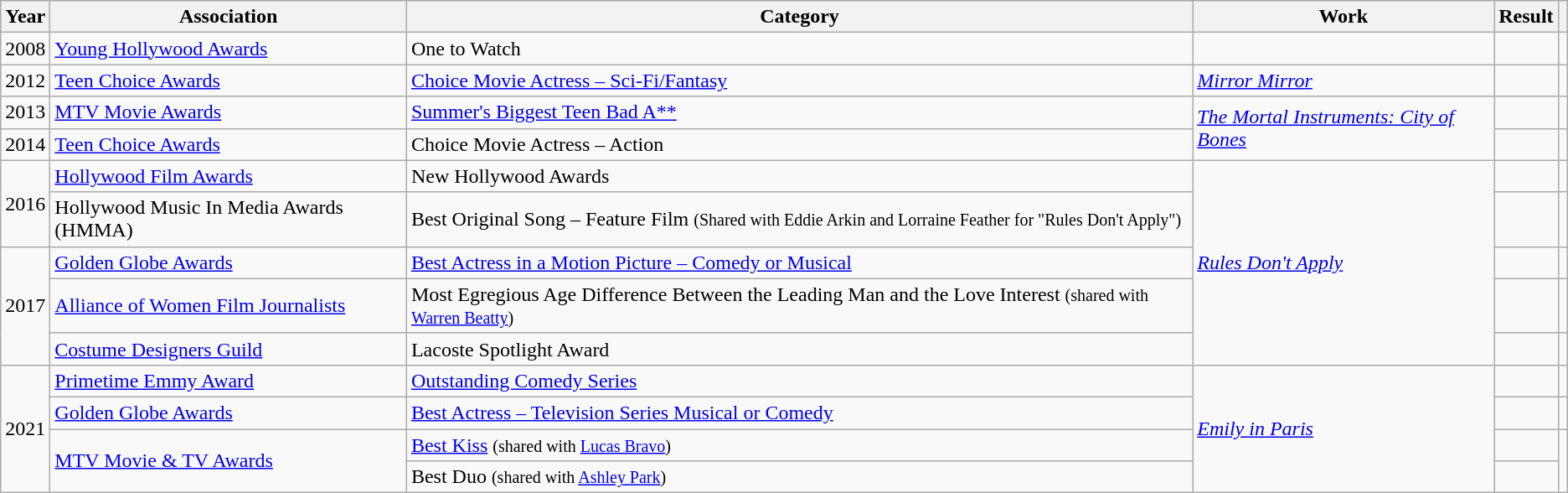<table class="wikitable">
<tr>
<th>Year</th>
<th>Association</th>
<th>Category</th>
<th>Work</th>
<th>Result</th>
<th></th>
</tr>
<tr>
<td style="text-align:center;">2008</td>
<td><a href='#'>Young Hollywood Awards</a></td>
<td>One to Watch</td>
<td></td>
<td></td>
<td></td>
</tr>
<tr>
<td style="text-align:center;">2012</td>
<td><a href='#'>Teen Choice Awards</a></td>
<td><a href='#'>Choice Movie Actress – Sci-Fi/Fantasy</a></td>
<td><em><a href='#'>Mirror Mirror</a></em></td>
<td></td>
<td></td>
</tr>
<tr>
<td style="text-align:center;">2013</td>
<td><a href='#'>MTV Movie Awards</a></td>
<td><a href='#'>Summer's Biggest Teen Bad A**</a></td>
<td rowspan="2"><em><a href='#'>The Mortal Instruments: City of Bones</a></em></td>
<td></td>
<td></td>
</tr>
<tr>
<td style="text-align:center;">2014</td>
<td><a href='#'>Teen Choice Awards</a></td>
<td>Choice Movie Actress – Action</td>
<td></td>
<td></td>
</tr>
<tr>
<td rowspan="2" style="text-align:center;">2016</td>
<td><a href='#'>Hollywood Film Awards</a></td>
<td>New Hollywood Awards</td>
<td rowspan="5"><em><a href='#'>Rules Don't Apply</a></em></td>
<td></td>
<td></td>
</tr>
<tr>
<td>Hollywood Music In Media Awards (HMMA)</td>
<td>Best Original Song – Feature Film <small>(Shared with Eddie Arkin and Lorraine Feather for "Rules Don't Apply")</small></td>
<td></td>
</tr>
<tr>
<td rowspan="3" style="text-align:center;">2017</td>
<td><a href='#'>Golden Globe Awards</a></td>
<td><a href='#'>Best Actress in a Motion Picture – Comedy or Musical</a></td>
<td></td>
<td></td>
</tr>
<tr>
<td><a href='#'>Alliance of Women Film Journalists</a></td>
<td>Most Egregious Age Difference Between the Leading Man and the Love Interest <small>(shared with <a href='#'>Warren Beatty</a>)</small></td>
<td></td>
<td></td>
</tr>
<tr>
<td><a href='#'>Costume Designers Guild</a></td>
<td>Lacoste Spotlight Award</td>
<td></td>
<td></td>
</tr>
<tr>
<td rowspan="4">2021</td>
<td><a href='#'>Primetime Emmy Award</a></td>
<td><a href='#'>Outstanding Comedy Series</a></td>
<td rowspan="4"><em><a href='#'>Emily in Paris</a></em></td>
<td></td>
<td></td>
</tr>
<tr>
<td><a href='#'>Golden Globe Awards</a></td>
<td><a href='#'>Best Actress – Television Series Musical or Comedy</a></td>
<td></td>
<td></td>
</tr>
<tr>
<td rowspan="2"><a href='#'>MTV Movie & TV Awards</a></td>
<td><a href='#'>Best Kiss</a> <small>(shared with <a href='#'>Lucas Bravo</a>)</small></td>
<td></td>
<td rowspan="2"></td>
</tr>
<tr>
<td>Best Duo <small>(shared with <a href='#'>Ashley Park</a>)</small></td>
<td></td>
</tr>
</table>
